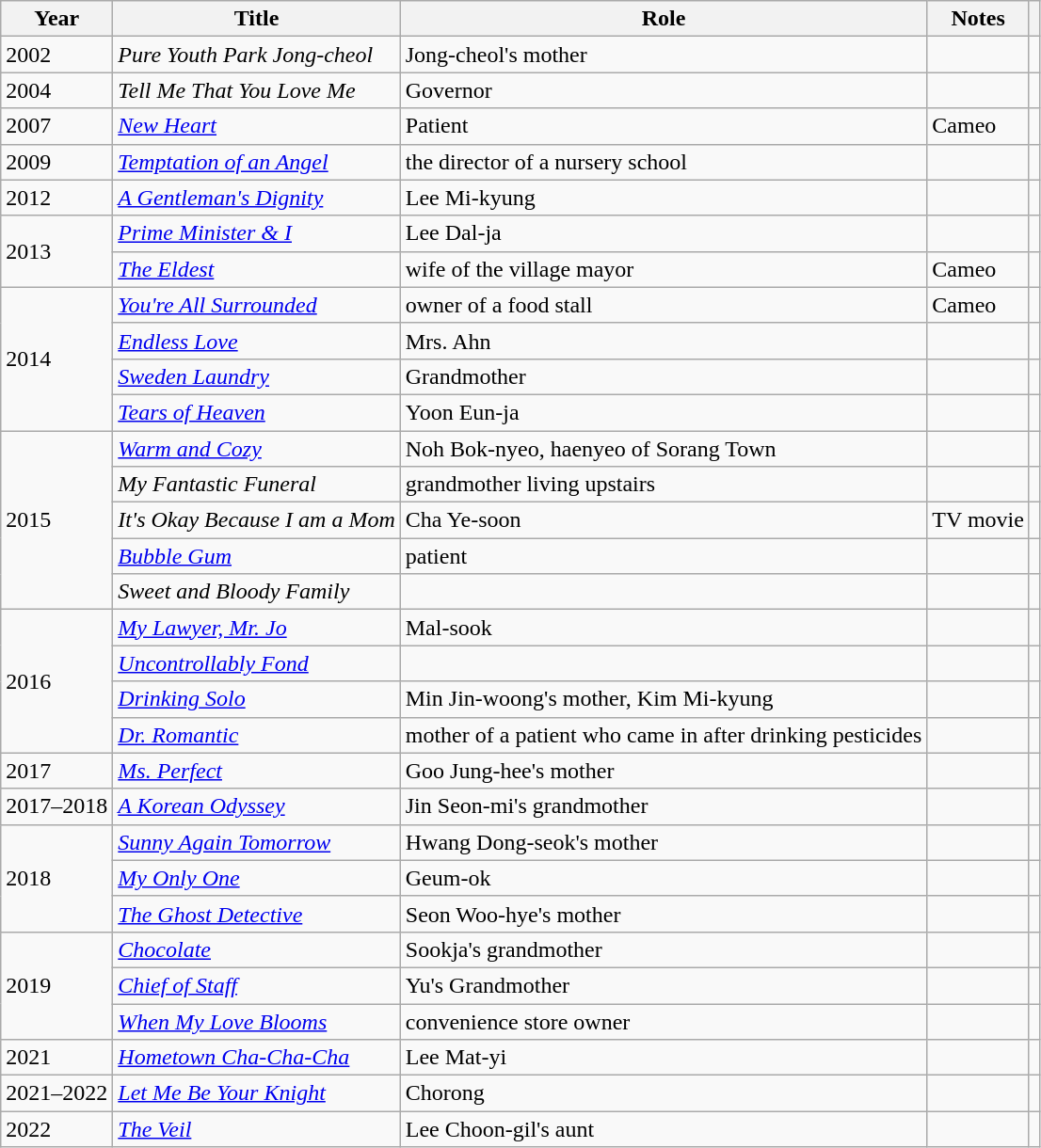<table class="wikitable sortable">
<tr>
<th scope="col">Year</th>
<th scope="col">Title</th>
<th scope="col">Role</th>
<th scope="col">Notes</th>
<th scope="col" class="unsortable"></th>
</tr>
<tr>
<td>2002</td>
<td><em>Pure Youth Park Jong-cheol</em></td>
<td>Jong-cheol's mother</td>
<td></td>
<td></td>
</tr>
<tr>
<td>2004</td>
<td><em>Tell Me That You Love Me</em></td>
<td>Governor</td>
<td></td>
<td></td>
</tr>
<tr>
<td>2007</td>
<td><em><a href='#'>New Heart</a></em></td>
<td>Patient</td>
<td>Cameo</td>
<td></td>
</tr>
<tr>
<td>2009</td>
<td><em><a href='#'>Temptation of an Angel</a></em></td>
<td>the director of a nursery school</td>
<td></td>
<td></td>
</tr>
<tr>
<td>2012</td>
<td><em><a href='#'>A Gentleman's Dignity</a></em></td>
<td>Lee Mi-kyung</td>
<td></td>
<td></td>
</tr>
<tr>
<td rowspan="2">2013</td>
<td><em><a href='#'>Prime Minister & I</a></em></td>
<td>Lee Dal-ja</td>
<td></td>
<td></td>
</tr>
<tr>
<td><em><a href='#'>The Eldest</a></em></td>
<td>wife of the village mayor</td>
<td>Cameo</td>
<td></td>
</tr>
<tr>
<td rowspan="4">2014</td>
<td><em><a href='#'>You're All Surrounded</a></em></td>
<td>owner of a food stall</td>
<td>Cameo</td>
<td></td>
</tr>
<tr>
<td><em><a href='#'>Endless Love</a></em></td>
<td>Mrs. Ahn</td>
<td></td>
<td></td>
</tr>
<tr>
<td><em><a href='#'>Sweden Laundry</a></em></td>
<td>Grandmother</td>
<td></td>
<td></td>
</tr>
<tr>
<td><em><a href='#'>Tears of Heaven</a></em></td>
<td>Yoon Eun-ja</td>
<td></td>
<td></td>
</tr>
<tr>
<td rowspan="5">2015</td>
<td><em><a href='#'>Warm and Cozy</a></em></td>
<td>Noh Bok-nyeo, haenyeo of Sorang Town</td>
<td></td>
<td></td>
</tr>
<tr>
<td><em>My Fantastic Funeral</em></td>
<td>grandmother living upstairs</td>
<td></td>
<td></td>
</tr>
<tr>
<td><em>It's Okay Because I am a Mom</em></td>
<td>Cha Ye-soon</td>
<td>TV movie</td>
<td></td>
</tr>
<tr>
<td><em><a href='#'>Bubble Gum</a></em></td>
<td>patient</td>
<td></td>
<td></td>
</tr>
<tr>
<td><em>Sweet and Bloody Family</em></td>
<td></td>
<td></td>
<td></td>
</tr>
<tr>
<td rowspan="4">2016</td>
<td><em><a href='#'>My Lawyer, Mr. Jo</a></em></td>
<td>Mal-sook</td>
<td></td>
<td></td>
</tr>
<tr>
<td><em><a href='#'>Uncontrollably Fond</a></em></td>
<td></td>
<td></td>
<td></td>
</tr>
<tr>
<td><em><a href='#'>Drinking Solo</a></em></td>
<td>Min Jin-woong's mother, Kim Mi-kyung</td>
<td></td>
<td></td>
</tr>
<tr>
<td><em><a href='#'>Dr. Romantic</a></em></td>
<td>mother of a patient who came in after drinking pesticides</td>
<td></td>
<td></td>
</tr>
<tr>
<td>2017</td>
<td><em><a href='#'>Ms. Perfect</a></em></td>
<td>Goo Jung-hee's mother</td>
<td></td>
<td></td>
</tr>
<tr>
<td>2017–2018</td>
<td><em><a href='#'>A Korean Odyssey</a></em></td>
<td>Jin Seon-mi's grandmother</td>
<td></td>
<td></td>
</tr>
<tr>
<td rowspan="3">2018</td>
<td><em><a href='#'>Sunny Again Tomorrow</a></em></td>
<td>Hwang Dong-seok's mother</td>
<td></td>
<td></td>
</tr>
<tr>
<td><em><a href='#'>My Only One</a></em></td>
<td>Geum-ok</td>
<td></td>
<td></td>
</tr>
<tr>
<td><em><a href='#'>The Ghost Detective</a></em></td>
<td>Seon Woo-hye's mother</td>
<td></td>
<td></td>
</tr>
<tr>
<td rowspan="3">2019</td>
<td><em><a href='#'>Chocolate</a></em></td>
<td>Sookja's grandmother</td>
<td></td>
<td></td>
</tr>
<tr>
<td><em><a href='#'>Chief of Staff</a></em></td>
<td>Yu's Grandmother</td>
<td></td>
<td></td>
</tr>
<tr>
<td><em><a href='#'>When My Love Blooms</a></em></td>
<td>convenience store owner</td>
<td></td>
<td></td>
</tr>
<tr>
<td>2021</td>
<td><em><a href='#'>Hometown Cha-Cha-Cha</a></em></td>
<td>Lee Mat-yi</td>
<td></td>
<td></td>
</tr>
<tr>
<td>2021–2022</td>
<td><em><a href='#'>Let Me Be Your Knight</a></em></td>
<td>Chorong</td>
<td></td>
<td></td>
</tr>
<tr>
<td>2022</td>
<td><em><a href='#'>The Veil</a></em></td>
<td>Lee Choon-gil's aunt</td>
<td></td>
<td></td>
</tr>
</table>
